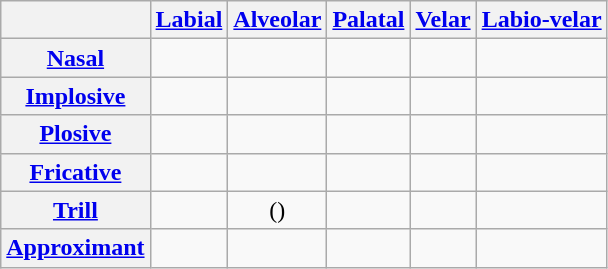<table class="wikitable">
<tr>
<th> </th>
<th><a href='#'>Labial</a></th>
<th><a href='#'>Alveolar</a></th>
<th><a href='#'>Palatal</a></th>
<th><a href='#'>Velar</a></th>
<th><a href='#'>Labio-velar</a></th>
</tr>
<tr>
<th><a href='#'>Nasal</a></th>
<td align=center></td>
<td></td>
<td> </td>
<td> </td>
<td> </td>
</tr>
<tr>
<th><a href='#'>Implosive</a></th>
<td align=center>  </td>
<td align=center>  </td>
<td></td>
<td></td>
<td></td>
</tr>
<tr>
<th><a href='#'>Plosive</a></th>
<td align=center>  </td>
<td align=center>  </td>
<td></td>
<td align=center>  </td>
<td align=center>  </td>
</tr>
<tr>
<th><a href='#'>Fricative</a></th>
<td align=center>  </td>
<td align=center>  </td>
<td></td>
<td></td>
<td> </td>
</tr>
<tr>
<th><a href='#'>Trill</a></th>
<td> </td>
<td align=center>()</td>
<td> </td>
<td> </td>
<td> </td>
</tr>
<tr>
<th><a href='#'>Approximant</a></th>
<td> </td>
<td align=center> </td>
<td align=center></td>
<td align=center></td>
<td align=center></td>
</tr>
</table>
